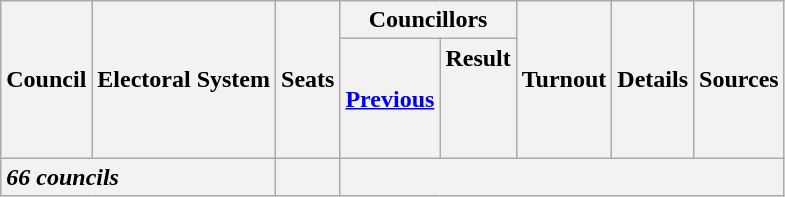<table class="wikitable" style="text-align:center">
<tr>
<th rowspan="2">Council</th>
<th rowspan="2">Electoral System</th>
<th rowspan="2">Seats</th>
<th colspan="2">Councillors</th>
<th rowspan="2">Turnout</th>
<th rowspan="2">Details</th>
<th rowspan="2">Sources</th>
</tr>
<tr>
<th><a href='#'>Previous</a></th>
<th>Result<br>

<br>





































<br>





















<br></th>
</tr>
<tr class="sortbottom">
<th style="text-align:left;" colspan="2"><em>66 councils</em></th>
<th><em></em></th>
<th colspan="5"></th>
</tr>
</table>
